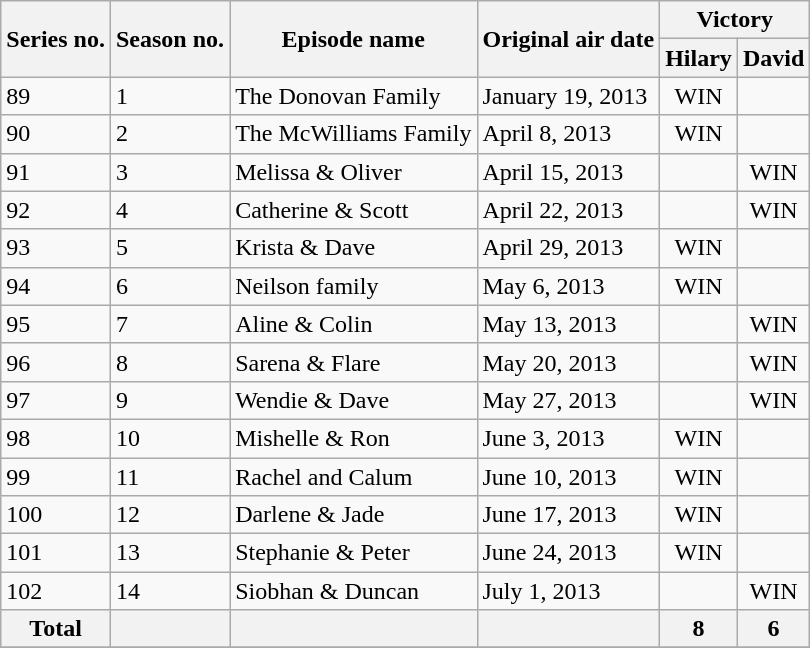<table class="wikitable">
<tr>
<th rowspan=2>Series no.</th>
<th rowspan=2>Season no.</th>
<th rowspan=2>Episode name</th>
<th rowspan=2>Original air date</th>
<th colspan=2>Victory</th>
</tr>
<tr>
<th>Hilary</th>
<th>David</th>
</tr>
<tr>
<td>89</td>
<td>1</td>
<td>The Donovan Family</td>
<td>January 19, 2013</td>
<td align=center>WIN</td>
<td align=center></td>
</tr>
<tr>
<td>90</td>
<td>2</td>
<td>The McWilliams Family</td>
<td>April 8, 2013</td>
<td align=center>WIN</td>
<td align=center></td>
</tr>
<tr>
<td>91</td>
<td>3</td>
<td>Melissa & Oliver</td>
<td>April 15, 2013</td>
<td align=center></td>
<td align=center>WIN</td>
</tr>
<tr>
<td>92</td>
<td>4</td>
<td>Catherine & Scott</td>
<td>April 22, 2013</td>
<td align=center></td>
<td align=center>WIN</td>
</tr>
<tr>
<td>93</td>
<td>5</td>
<td>Krista & Dave</td>
<td>April 29, 2013</td>
<td align=center>WIN</td>
<td align=center></td>
</tr>
<tr>
<td>94</td>
<td>6</td>
<td>Neilson family</td>
<td>May 6, 2013</td>
<td align=center>WIN</td>
<td align=center></td>
</tr>
<tr>
<td>95</td>
<td>7</td>
<td>Aline & Colin</td>
<td>May 13, 2013</td>
<td align=center></td>
<td align=center>WIN</td>
</tr>
<tr>
<td>96</td>
<td>8</td>
<td>Sarena & Flare</td>
<td>May 20, 2013</td>
<td align=center></td>
<td align=center>WIN</td>
</tr>
<tr>
<td>97</td>
<td>9</td>
<td>Wendie & Dave</td>
<td>May 27, 2013</td>
<td align=center></td>
<td align=center>WIN</td>
</tr>
<tr>
<td>98</td>
<td>10</td>
<td>Mishelle & Ron</td>
<td>June 3, 2013</td>
<td align=center>WIN</td>
<td align=center></td>
</tr>
<tr>
<td>99</td>
<td>11</td>
<td>Rachel and Calum</td>
<td>June 10, 2013</td>
<td align=center>WIN</td>
<td align=center></td>
</tr>
<tr>
<td>100</td>
<td>12</td>
<td>Darlene & Jade</td>
<td>June 17, 2013</td>
<td align=center>WIN</td>
<td align=center></td>
</tr>
<tr>
<td>101</td>
<td>13</td>
<td>Stephanie & Peter</td>
<td>June 24, 2013</td>
<td align=center>WIN</td>
<td align=center></td>
</tr>
<tr>
<td>102</td>
<td>14</td>
<td>Siobhan & Duncan</td>
<td>July 1, 2013</td>
<td align=center></td>
<td align=center>WIN</td>
</tr>
<tr>
<th>Total</th>
<th></th>
<th></th>
<th></th>
<th>8</th>
<th>6</th>
</tr>
<tr>
</tr>
</table>
